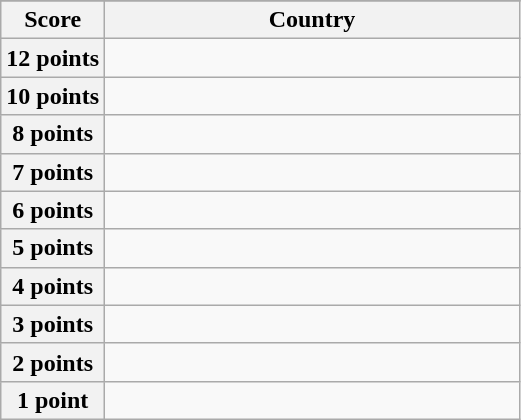<table class="wikitable">
<tr>
</tr>
<tr>
<th scope="col" width="20%">Score</th>
<th scope="col">Country</th>
</tr>
<tr>
<th scope="row">12 points</th>
<td></td>
</tr>
<tr>
<th scope="row">10 points</th>
<td></td>
</tr>
<tr>
<th scope="row">8 points</th>
<td></td>
</tr>
<tr>
<th scope="row">7 points</th>
<td></td>
</tr>
<tr>
<th scope="row">6 points</th>
<td></td>
</tr>
<tr>
<th scope="row">5 points</th>
<td></td>
</tr>
<tr>
<th scope="row">4 points</th>
<td></td>
</tr>
<tr>
<th scope="row">3 points</th>
<td></td>
</tr>
<tr>
<th scope="row">2 points</th>
<td></td>
</tr>
<tr>
<th scope="row">1 point</th>
<td></td>
</tr>
</table>
